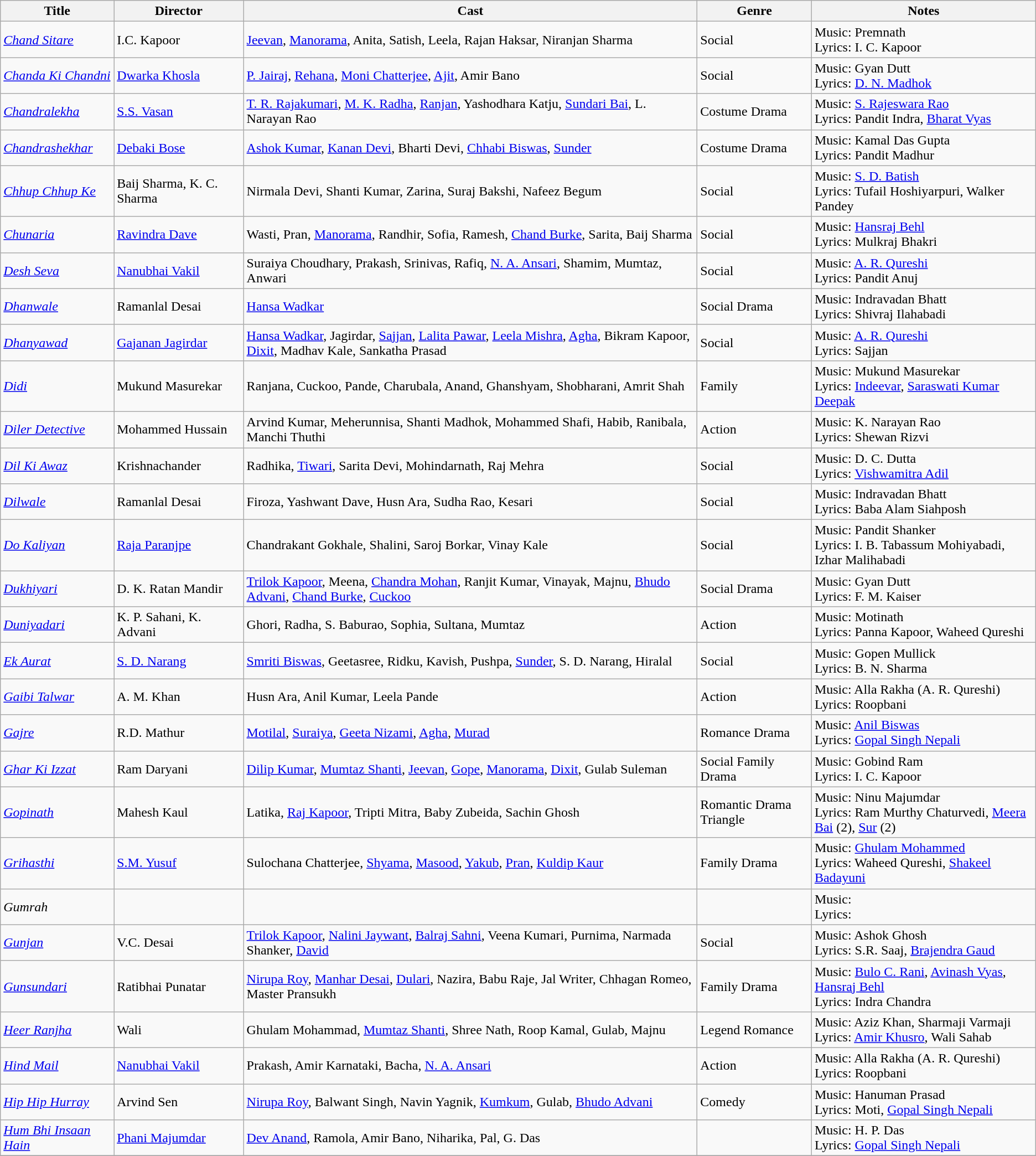<table class="wikitable">
<tr>
<th>Title</th>
<th>Director</th>
<th>Cast</th>
<th>Genre</th>
<th>Notes</th>
</tr>
<tr>
<td><em><a href='#'>Chand Sitare</a></em></td>
<td>I.C. Kapoor</td>
<td><a href='#'>Jeevan</a>, <a href='#'>Manorama</a>, Anita, Satish, Leela, Rajan Haksar, Niranjan Sharma</td>
<td>Social</td>
<td>Music: Premnath<br>Lyrics: I. C. Kapoor</td>
</tr>
<tr>
<td><em><a href='#'>Chanda Ki Chandni</a></em></td>
<td><a href='#'>Dwarka Khosla</a></td>
<td><a href='#'>P. Jairaj</a>, <a href='#'>Rehana</a>, <a href='#'>Moni Chatterjee</a>, <a href='#'>Ajit</a>, Amir Bano</td>
<td>Social</td>
<td>Music: Gyan Dutt<br>Lyrics: <a href='#'>D. N. Madhok</a></td>
</tr>
<tr>
<td><em><a href='#'>Chandralekha</a></em></td>
<td><a href='#'>S.S. Vasan</a></td>
<td><a href='#'>T. R. Rajakumari</a>, <a href='#'>M. K. Radha</a>, <a href='#'>Ranjan</a>, Yashodhara Katju, <a href='#'>Sundari Bai</a>, L. Narayan Rao</td>
<td>Costume Drama</td>
<td>Music: <a href='#'>S. Rajeswara Rao</a><br>Lyrics: Pandit Indra, <a href='#'>Bharat Vyas</a></td>
</tr>
<tr>
<td><em><a href='#'>Chandrashekhar</a></em></td>
<td><a href='#'>Debaki Bose</a></td>
<td><a href='#'>Ashok Kumar</a>, <a href='#'>Kanan Devi</a>, Bharti Devi, <a href='#'>Chhabi Biswas</a>, <a href='#'>Sunder</a></td>
<td>Costume Drama</td>
<td>Music: Kamal Das Gupta<br>Lyrics: Pandit Madhur</td>
</tr>
<tr>
<td><em><a href='#'>Chhup Chhup Ke</a></em></td>
<td>Baij Sharma, K. C. Sharma</td>
<td>Nirmala Devi, Shanti Kumar, Zarina, Suraj Bakshi, Nafeez Begum</td>
<td>Social</td>
<td>Music: <a href='#'>S. D. Batish</a><br>Lyrics: Tufail Hoshiyarpuri, Walker Pandey</td>
</tr>
<tr>
<td><em><a href='#'>Chunaria</a></em></td>
<td><a href='#'>Ravindra Dave</a></td>
<td>Wasti, Pran, <a href='#'>Manorama</a>, Randhir, Sofia, Ramesh, <a href='#'>Chand Burke</a>, Sarita, Baij Sharma</td>
<td>Social</td>
<td>Music: <a href='#'>Hansraj Behl</a><br>Lyrics: Mulkraj Bhakri</td>
</tr>
<tr>
<td><em><a href='#'>Desh Seva</a></em></td>
<td><a href='#'>Nanubhai Vakil</a></td>
<td>Suraiya Choudhary, Prakash, Srinivas, Rafiq, <a href='#'>N. A. Ansari</a>, Shamim, Mumtaz, Anwari</td>
<td>Social</td>
<td>Music: <a href='#'>A. R. Qureshi</a><br>Lyrics: Pandit Anuj</td>
</tr>
<tr>
<td><em><a href='#'>Dhanwale</a></em></td>
<td>Ramanlal Desai</td>
<td><a href='#'>Hansa Wadkar</a></td>
<td>Social Drama</td>
<td>Music:  Indravadan Bhatt<br>Lyrics: Shivraj Ilahabadi</td>
</tr>
<tr>
<td><em><a href='#'>Dhanyawad</a></em></td>
<td><a href='#'>Gajanan Jagirdar</a></td>
<td><a href='#'>Hansa Wadkar</a>, Jagirdar, <a href='#'>Sajjan</a>, <a href='#'>Lalita Pawar</a>, <a href='#'>Leela Mishra</a>, <a href='#'>Agha</a>, Bikram Kapoor, <a href='#'>Dixit</a>, Madhav Kale, Sankatha Prasad</td>
<td>Social</td>
<td>Music: <a href='#'>A. R. Qureshi</a><br>Lyrics: Sajjan</td>
</tr>
<tr>
<td><em><a href='#'>Didi</a></em></td>
<td>Mukund Masurekar</td>
<td>Ranjana, Cuckoo, Pande, Charubala, Anand, Ghanshyam, Shobharani, Amrit Shah</td>
<td>Family</td>
<td>Music: Mukund Masurekar<br>Lyrics: <a href='#'>Indeevar</a>, <a href='#'>Saraswati Kumar Deepak</a></td>
</tr>
<tr>
<td><em><a href='#'>Diler Detective</a></em></td>
<td>Mohammed Hussain</td>
<td>Arvind Kumar, Meherunnisa, Shanti Madhok, Mohammed Shafi, Habib, Ranibala, Manchi Thuthi</td>
<td>Action</td>
<td>Music: K. Narayan Rao<br>Lyrics: Shewan Rizvi</td>
</tr>
<tr>
<td><em><a href='#'>Dil Ki Awaz</a></em></td>
<td>Krishnachander</td>
<td>Radhika, <a href='#'>Tiwari</a>, Sarita Devi, Mohindarnath, Raj Mehra</td>
<td>Social</td>
<td>Music: D. C. Dutta<br>Lyrics: <a href='#'>Vishwamitra Adil</a></td>
</tr>
<tr>
<td><em><a href='#'>Dilwale</a></em></td>
<td>Ramanlal Desai</td>
<td>Firoza, Yashwant Dave, Husn Ara, Sudha Rao, Kesari</td>
<td>Social</td>
<td>Music: Indravadan Bhatt<br>Lyrics: Baba Alam Siahposh</td>
</tr>
<tr>
<td><em><a href='#'>Do Kaliyan</a></em></td>
<td><a href='#'>Raja Paranjpe</a></td>
<td>Chandrakant Gokhale, Shalini, Saroj Borkar, Vinay Kale</td>
<td>Social</td>
<td>Music: Pandit Shanker<br>Lyrics: I. B. Tabassum Mohiyabadi, Izhar Malihabadi</td>
</tr>
<tr>
<td><em><a href='#'>Dukhiyari</a></em></td>
<td>D. K. Ratan Mandir</td>
<td><a href='#'>Trilok Kapoor</a>, Meena, <a href='#'>Chandra Mohan</a>, Ranjit Kumar, Vinayak, Majnu, <a href='#'>Bhudo Advani</a>, <a href='#'>Chand Burke</a>, <a href='#'>Cuckoo</a></td>
<td>Social Drama</td>
<td>Music: Gyan Dutt<br>Lyrics: F. M. Kaiser</td>
</tr>
<tr>
<td><em><a href='#'>Duniyadari</a></em></td>
<td>K. P. Sahani, K. Advani</td>
<td>Ghori, Radha, S. Baburao, Sophia, Sultana, Mumtaz</td>
<td>Action</td>
<td>Music: Motinath<br>Lyrics: Panna Kapoor, Waheed Qureshi</td>
</tr>
<tr>
<td><em><a href='#'>Ek Aurat</a></em></td>
<td><a href='#'>S. D. Narang</a></td>
<td><a href='#'>Smriti Biswas</a>, Geetasree, Ridku, Kavish, Pushpa, <a href='#'>Sunder</a>, S. D. Narang, Hiralal</td>
<td>Social</td>
<td>Music: Gopen Mullick<br>Lyrics: B. N. Sharma</td>
</tr>
<tr>
<td><em><a href='#'>Gaibi Talwar</a></em></td>
<td>A. M. Khan</td>
<td>Husn Ara, Anil Kumar, Leela Pande</td>
<td>Action</td>
<td>Music: Alla Rakha (A. R. Qureshi)<br>Lyrics: Roopbani</td>
</tr>
<tr>
<td><em><a href='#'>Gajre</a></em></td>
<td>R.D. Mathur</td>
<td><a href='#'>Motilal</a>, <a href='#'>Suraiya</a>, <a href='#'>Geeta Nizami</a>, <a href='#'>Agha</a>, <a href='#'>Murad</a></td>
<td>Romance Drama</td>
<td>Music: <a href='#'>Anil Biswas</a><br>Lyrics: <a href='#'>Gopal Singh Nepali</a></td>
</tr>
<tr>
<td><em><a href='#'>Ghar Ki Izzat</a></em></td>
<td>Ram Daryani</td>
<td><a href='#'>Dilip Kumar</a>, <a href='#'>Mumtaz Shanti</a>, <a href='#'>Jeevan</a>, <a href='#'>Gope</a>, <a href='#'>Manorama</a>, <a href='#'>Dixit</a>, Gulab Suleman</td>
<td>Social Family Drama</td>
<td>Music: Gobind Ram<br>Lyrics: I. C. Kapoor</td>
</tr>
<tr>
<td><em><a href='#'>Gopinath</a></em></td>
<td>Mahesh Kaul</td>
<td>Latika, <a href='#'>Raj Kapoor</a>, Tripti Mitra, Baby Zubeida, Sachin Ghosh</td>
<td>Romantic Drama Triangle</td>
<td>Music: Ninu Majumdar<br>Lyrics: Ram Murthy Chaturvedi, <a href='#'>Meera Bai</a> (2), <a href='#'>Sur</a> (2)</td>
</tr>
<tr>
<td><em><a href='#'>Grihasthi</a></em></td>
<td><a href='#'>S.M. Yusuf</a></td>
<td>Sulochana Chatterjee, <a href='#'>Shyama</a>, <a href='#'>Masood</a>, <a href='#'>Yakub</a>, <a href='#'>Pran</a>, <a href='#'>Kuldip Kaur</a></td>
<td>Family Drama</td>
<td>Music: <a href='#'>Ghulam Mohammed</a><br>Lyrics: Waheed Qureshi, <a href='#'>Shakeel Badayuni</a></td>
</tr>
<tr>
<td><em>Gumrah </em></td>
<td></td>
<td></td>
<td></td>
<td>Music: <br>Lyrics:</td>
</tr>
<tr>
<td><em><a href='#'>Gunjan</a></em></td>
<td>V.C. Desai</td>
<td><a href='#'>Trilok Kapoor</a>, <a href='#'>Nalini Jaywant</a>, <a href='#'>Balraj Sahni</a>, Veena Kumari, Purnima, Narmada Shanker, <a href='#'>David</a></td>
<td>Social</td>
<td>Music: Ashok Ghosh<br>Lyrics: S.R. Saaj, <a href='#'>Brajendra Gaud</a></td>
</tr>
<tr>
<td><em><a href='#'>Gunsundari</a></em></td>
<td>Ratibhai Punatar</td>
<td><a href='#'>Nirupa Roy</a>, <a href='#'>Manhar Desai</a>, <a href='#'>Dulari</a>, Nazira, Babu Raje, Jal Writer, Chhagan Romeo, Master Pransukh</td>
<td>Family Drama</td>
<td>Music: <a href='#'>Bulo C. Rani</a>, <a href='#'>Avinash Vyas</a>, <a href='#'>Hansraj Behl</a><br>Lyrics: Indra Chandra</td>
</tr>
<tr>
<td><em><a href='#'>Heer Ranjha</a></em></td>
<td>Wali</td>
<td>Ghulam Mohammad, <a href='#'>Mumtaz Shanti</a>, Shree Nath, Roop Kamal, Gulab, Majnu</td>
<td>Legend Romance</td>
<td>Music: Aziz Khan, Sharmaji Varmaji<br>Lyrics: <a href='#'>Amir Khusro</a>, Wali Sahab</td>
</tr>
<tr>
<td><em><a href='#'>Hind Mail</a></em></td>
<td><a href='#'>Nanubhai Vakil</a></td>
<td>Prakash, Amir Karnataki, Bacha, <a href='#'>N. A. Ansari</a></td>
<td>Action</td>
<td>Music: Alla Rakha (A. R. Qureshi)<br>Lyrics: Roopbani</td>
</tr>
<tr>
<td><em><a href='#'>Hip Hip Hurray</a></em></td>
<td>Arvind Sen</td>
<td><a href='#'>Nirupa Roy</a>, Balwant Singh, Navin Yagnik,  <a href='#'>Kumkum</a>, Gulab, <a href='#'>Bhudo Advani</a></td>
<td>Comedy</td>
<td>Music: Hanuman Prasad<br>Lyrics: Moti, <a href='#'>Gopal Singh Nepali</a></td>
</tr>
<tr>
<td><em><a href='#'>Hum Bhi Insaan Hain</a></em></td>
<td><a href='#'>Phani Majumdar</a></td>
<td><a href='#'>Dev Anand</a>, Ramola, Amir Bano, Niharika, Pal, G. Das</td>
<td></td>
<td>Music: H. P. Das<br>Lyrics: <a href='#'>Gopal Singh Nepali</a></td>
</tr>
<tr>
</tr>
</table>
